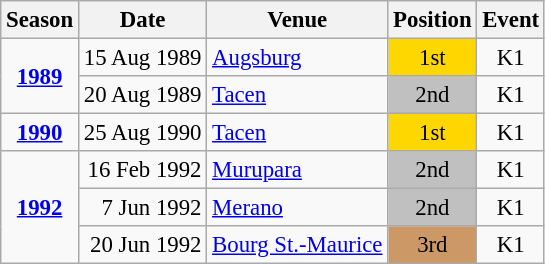<table class="wikitable" style="text-align:center; font-size:95%;">
<tr>
<th>Season</th>
<th>Date</th>
<th>Venue</th>
<th>Position</th>
<th>Event</th>
</tr>
<tr>
<td rowspan=2><strong><a href='#'>1989</a></strong></td>
<td align=right>15 Aug 1989</td>
<td align=left><a href='#'>Augsburg</a></td>
<td bgcolor=gold>1st</td>
<td>K1</td>
</tr>
<tr>
<td align=right>20 Aug 1989</td>
<td align=left><a href='#'>Tacen</a></td>
<td bgcolor=silver>2nd</td>
<td>K1</td>
</tr>
<tr>
<td><strong><a href='#'>1990</a></strong></td>
<td align=right>25 Aug 1990</td>
<td align=left><a href='#'>Tacen</a></td>
<td bgcolor=gold>1st</td>
<td>K1</td>
</tr>
<tr>
<td rowspan=3><strong><a href='#'>1992</a></strong></td>
<td align=right>16 Feb 1992</td>
<td align=left><a href='#'>Murupara</a></td>
<td bgcolor=silver>2nd</td>
<td>K1</td>
</tr>
<tr>
<td align=right>7 Jun 1992</td>
<td align=left><a href='#'>Merano</a></td>
<td bgcolor=silver>2nd</td>
<td>K1</td>
</tr>
<tr>
<td align=right>20 Jun 1992</td>
<td align=left><a href='#'>Bourg St.-Maurice</a></td>
<td bgcolor=cc9966>3rd</td>
<td>K1</td>
</tr>
</table>
